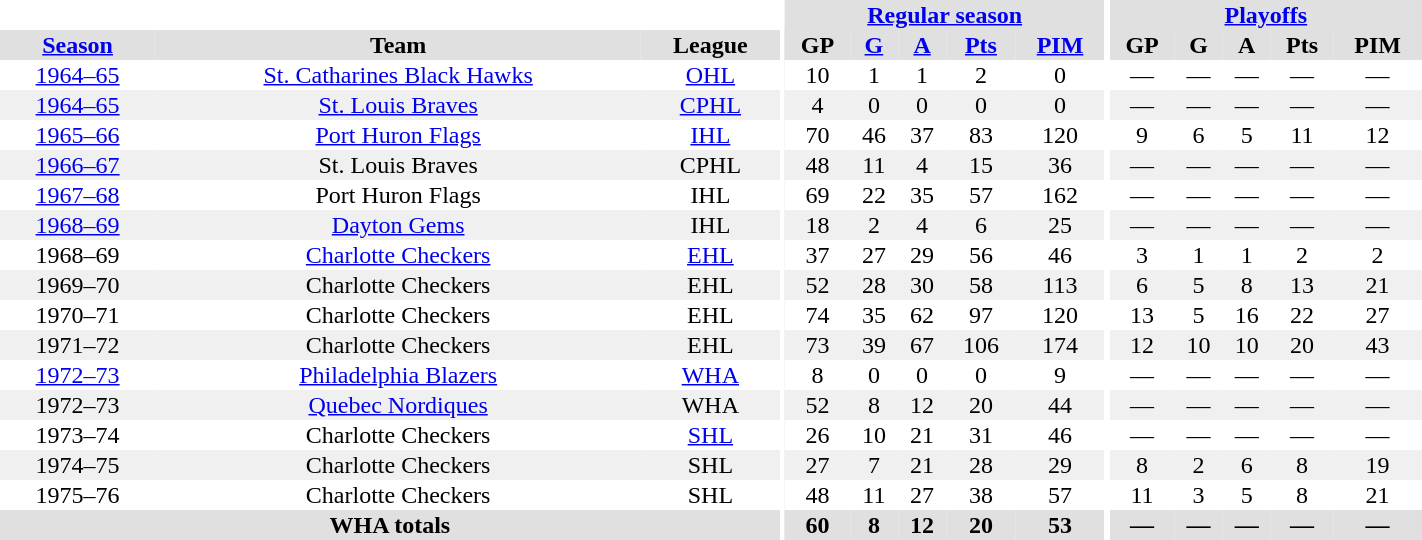<table border="0" cellpadding="1" cellspacing="0" style="text-align:center; width:75%">
<tr bgcolor="#e0e0e0">
<th colspan="3" bgcolor="#ffffff"></th>
<th rowspan="99" bgcolor="#ffffff"></th>
<th colspan="5"><a href='#'>Regular season</a></th>
<th rowspan="99" bgcolor="#ffffff"></th>
<th colspan="5"><a href='#'>Playoffs</a></th>
</tr>
<tr bgcolor="#e0e0e0">
<th><a href='#'>Season</a></th>
<th>Team</th>
<th>League</th>
<th>GP</th>
<th><a href='#'>G</a></th>
<th><a href='#'>A</a></th>
<th><a href='#'>Pts</a></th>
<th><a href='#'>PIM</a></th>
<th>GP</th>
<th>G</th>
<th>A</th>
<th>Pts</th>
<th>PIM</th>
</tr>
<tr>
<td><a href='#'>1964–65</a></td>
<td><a href='#'>St. Catharines Black Hawks</a></td>
<td><a href='#'>OHL</a></td>
<td>10</td>
<td>1</td>
<td>1</td>
<td>2</td>
<td>0</td>
<td>—</td>
<td>—</td>
<td>—</td>
<td>—</td>
<td>—</td>
</tr>
<tr bgcolor="#f0f0f0">
<td><a href='#'>1964–65</a></td>
<td><a href='#'>St. Louis Braves</a></td>
<td><a href='#'>CPHL</a></td>
<td>4</td>
<td>0</td>
<td>0</td>
<td>0</td>
<td>0</td>
<td>—</td>
<td>—</td>
<td>—</td>
<td>—</td>
<td>—</td>
</tr>
<tr>
<td><a href='#'>1965–66</a></td>
<td><a href='#'>Port Huron Flags</a></td>
<td><a href='#'>IHL</a></td>
<td>70</td>
<td>46</td>
<td>37</td>
<td>83</td>
<td>120</td>
<td>9</td>
<td>6</td>
<td>5</td>
<td>11</td>
<td>12</td>
</tr>
<tr bgcolor="#f0f0f0">
<td><a href='#'>1966–67</a></td>
<td>St. Louis Braves</td>
<td>CPHL</td>
<td>48</td>
<td>11</td>
<td>4</td>
<td>15</td>
<td>36</td>
<td>—</td>
<td>—</td>
<td>—</td>
<td>—</td>
<td>—</td>
</tr>
<tr>
<td><a href='#'>1967–68</a></td>
<td>Port Huron Flags</td>
<td>IHL</td>
<td>69</td>
<td>22</td>
<td>35</td>
<td>57</td>
<td>162</td>
<td>—</td>
<td>—</td>
<td>—</td>
<td>—</td>
<td>—</td>
</tr>
<tr bgcolor="#f0f0f0">
<td><a href='#'>1968–69</a></td>
<td><a href='#'>Dayton Gems</a></td>
<td>IHL</td>
<td>18</td>
<td>2</td>
<td>4</td>
<td>6</td>
<td>25</td>
<td>—</td>
<td>—</td>
<td>—</td>
<td>—</td>
<td>—</td>
</tr>
<tr>
<td>1968–69</td>
<td><a href='#'>Charlotte Checkers</a></td>
<td><a href='#'>EHL</a></td>
<td>37</td>
<td>27</td>
<td>29</td>
<td>56</td>
<td>46</td>
<td>3</td>
<td>1</td>
<td>1</td>
<td>2</td>
<td>2</td>
</tr>
<tr bgcolor="#f0f0f0">
<td>1969–70</td>
<td>Charlotte Checkers</td>
<td>EHL</td>
<td>52</td>
<td>28</td>
<td>30</td>
<td>58</td>
<td>113</td>
<td>6</td>
<td>5</td>
<td>8</td>
<td>13</td>
<td>21</td>
</tr>
<tr>
<td>1970–71</td>
<td>Charlotte Checkers</td>
<td>EHL</td>
<td>74</td>
<td>35</td>
<td>62</td>
<td>97</td>
<td>120</td>
<td>13</td>
<td>5</td>
<td>16</td>
<td>22</td>
<td>27</td>
</tr>
<tr bgcolor="#f0f0f0">
<td>1971–72</td>
<td>Charlotte Checkers</td>
<td>EHL</td>
<td>73</td>
<td>39</td>
<td>67</td>
<td>106</td>
<td>174</td>
<td>12</td>
<td>10</td>
<td>10</td>
<td>20</td>
<td>43</td>
</tr>
<tr>
<td><a href='#'>1972–73</a></td>
<td><a href='#'>Philadelphia Blazers</a></td>
<td><a href='#'>WHA</a></td>
<td>8</td>
<td>0</td>
<td>0</td>
<td>0</td>
<td>9</td>
<td>—</td>
<td>—</td>
<td>—</td>
<td>—</td>
<td>—</td>
</tr>
<tr bgcolor="#f0f0f0">
<td>1972–73</td>
<td><a href='#'>Quebec Nordiques</a></td>
<td>WHA</td>
<td>52</td>
<td>8</td>
<td>12</td>
<td>20</td>
<td>44</td>
<td>—</td>
<td>—</td>
<td>—</td>
<td>—</td>
<td>—</td>
</tr>
<tr>
<td>1973–74</td>
<td>Charlotte Checkers</td>
<td><a href='#'>SHL</a></td>
<td>26</td>
<td>10</td>
<td>21</td>
<td>31</td>
<td>46</td>
<td>—</td>
<td>—</td>
<td>—</td>
<td>—</td>
<td>—</td>
</tr>
<tr bgcolor="#f0f0f0">
<td>1974–75</td>
<td>Charlotte Checkers</td>
<td>SHL</td>
<td>27</td>
<td>7</td>
<td>21</td>
<td>28</td>
<td>29</td>
<td>8</td>
<td>2</td>
<td>6</td>
<td>8</td>
<td>19</td>
</tr>
<tr>
<td>1975–76</td>
<td>Charlotte Checkers</td>
<td>SHL</td>
<td>48</td>
<td>11</td>
<td>27</td>
<td>38</td>
<td>57</td>
<td>11</td>
<td>3</td>
<td>5</td>
<td>8</td>
<td>21</td>
</tr>
<tr ALIGN="center" bgcolor="#e0e0e0">
<th colspan="3">WHA totals</th>
<th>60</th>
<th>8</th>
<th>12</th>
<th>20</th>
<th>53</th>
<th>—</th>
<th>—</th>
<th>—</th>
<th>—</th>
<th>—</th>
</tr>
</table>
